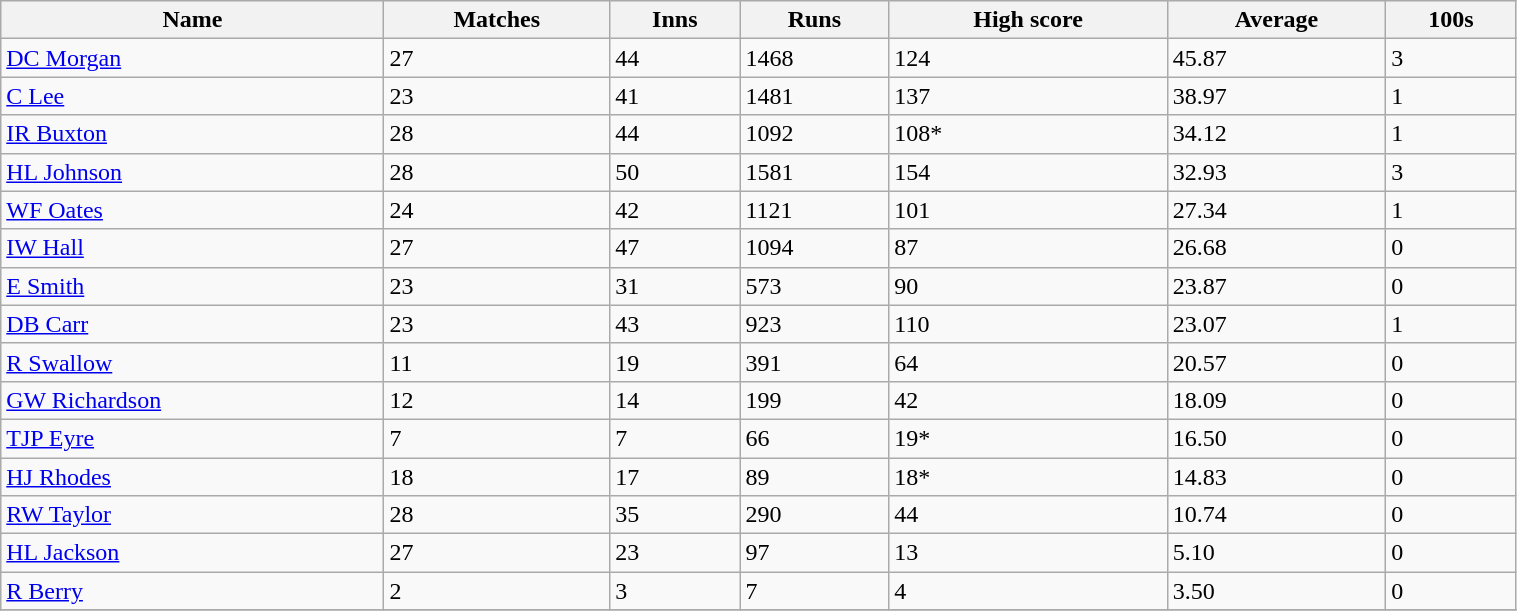<table class="wikitable sortable" width="80%">
<tr bgcolor="#efefef">
<th>Name</th>
<th>Matches</th>
<th>Inns</th>
<th>Runs</th>
<th>High score</th>
<th>Average</th>
<th>100s</th>
</tr>
<tr>
<td><a href='#'>DC Morgan</a></td>
<td>27</td>
<td>44</td>
<td>1468</td>
<td>124</td>
<td>45.87</td>
<td>3</td>
</tr>
<tr>
<td><a href='#'>C Lee</a></td>
<td>23</td>
<td>41</td>
<td>1481</td>
<td>137</td>
<td>38.97</td>
<td>1</td>
</tr>
<tr>
<td><a href='#'>IR Buxton</a></td>
<td>28</td>
<td>44</td>
<td>1092</td>
<td>108*</td>
<td>34.12</td>
<td>1</td>
</tr>
<tr>
<td><a href='#'>HL Johnson</a></td>
<td>28</td>
<td>50</td>
<td>1581</td>
<td>154</td>
<td>32.93</td>
<td>3</td>
</tr>
<tr>
<td><a href='#'>WF Oates</a></td>
<td>24</td>
<td>42</td>
<td>1121</td>
<td>101</td>
<td>27.34</td>
<td>1</td>
</tr>
<tr>
<td><a href='#'>IW Hall</a></td>
<td>27</td>
<td>47</td>
<td>1094</td>
<td>87</td>
<td>26.68</td>
<td>0</td>
</tr>
<tr>
<td><a href='#'>E Smith</a></td>
<td>23</td>
<td>31</td>
<td>573</td>
<td>90</td>
<td>23.87</td>
<td>0</td>
</tr>
<tr>
<td><a href='#'>DB Carr</a></td>
<td>23</td>
<td>43</td>
<td>923</td>
<td>110</td>
<td>23.07</td>
<td>1</td>
</tr>
<tr>
<td><a href='#'>R Swallow</a></td>
<td>11</td>
<td>19</td>
<td>391</td>
<td>64</td>
<td>20.57</td>
<td>0</td>
</tr>
<tr>
<td><a href='#'>GW Richardson</a></td>
<td>12</td>
<td>14</td>
<td>199</td>
<td>42</td>
<td>18.09</td>
<td>0</td>
</tr>
<tr>
<td><a href='#'>TJP Eyre</a></td>
<td>7</td>
<td>7</td>
<td>66</td>
<td>19*</td>
<td>16.50</td>
<td>0</td>
</tr>
<tr>
<td><a href='#'>HJ Rhodes</a></td>
<td>18</td>
<td>17</td>
<td>89</td>
<td>18*</td>
<td>14.83</td>
<td>0</td>
</tr>
<tr>
<td><a href='#'>RW Taylor</a></td>
<td>28</td>
<td>35</td>
<td>290</td>
<td>44</td>
<td>10.74</td>
<td>0</td>
</tr>
<tr>
<td><a href='#'>HL Jackson</a></td>
<td>27</td>
<td>23</td>
<td>97</td>
<td>13</td>
<td>5.10</td>
<td>0</td>
</tr>
<tr>
<td><a href='#'>R Berry</a></td>
<td>2</td>
<td>3</td>
<td>7</td>
<td>4</td>
<td>3.50</td>
<td>0<br></td>
</tr>
<tr>
</tr>
</table>
